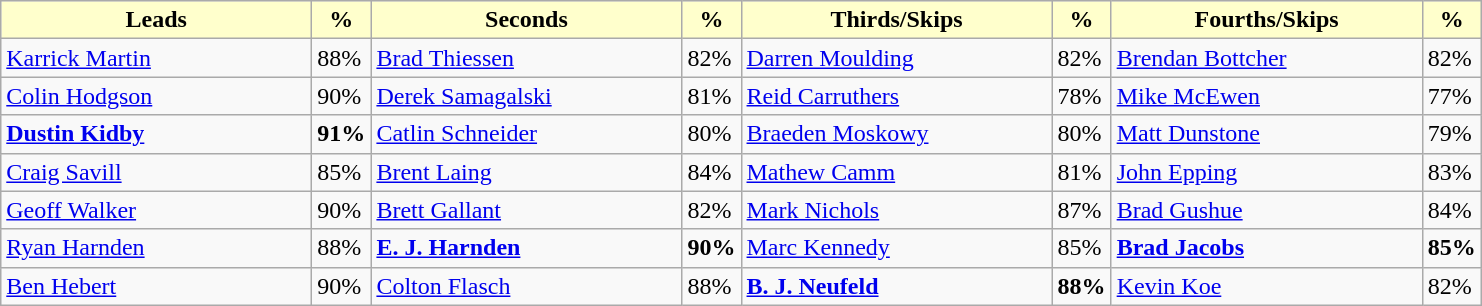<table class="wikitable sortable">
<tr>
<th style="background:#ffc; width:200px;">Leads</th>
<th style="background:#ffc;">%</th>
<th style="background:#ffc; width:200px;">Seconds</th>
<th style="background:#ffc;">%</th>
<th style="background:#ffc; width:200px;">Thirds/Skips</th>
<th style="background:#ffc;">%</th>
<th style="background:#ffc; width:200px;">Fourths/Skips</th>
<th style="background:#ffc;">%</th>
</tr>
<tr>
<td><a href='#'>Karrick Martin</a></td>
<td>88%</td>
<td><a href='#'>Brad Thiessen</a></td>
<td>82%</td>
<td><a href='#'>Darren Moulding</a></td>
<td>82%</td>
<td><a href='#'>Brendan Bottcher</a></td>
<td>82%</td>
</tr>
<tr>
<td><a href='#'>Colin Hodgson</a></td>
<td>90%</td>
<td><a href='#'>Derek Samagalski</a></td>
<td>81%</td>
<td><a href='#'>Reid Carruthers</a></td>
<td>78%</td>
<td><a href='#'>Mike McEwen</a></td>
<td>77%</td>
</tr>
<tr>
<td><strong><a href='#'>Dustin Kidby</a></strong></td>
<td><strong>91%</strong></td>
<td><a href='#'>Catlin Schneider</a></td>
<td>80%</td>
<td><a href='#'>Braeden Moskowy</a></td>
<td>80%</td>
<td><a href='#'>Matt Dunstone</a></td>
<td>79%</td>
</tr>
<tr>
<td><a href='#'>Craig Savill</a></td>
<td>85%</td>
<td><a href='#'>Brent Laing</a></td>
<td>84%</td>
<td><a href='#'>Mathew Camm</a></td>
<td>81%</td>
<td><a href='#'>John Epping</a></td>
<td>83%</td>
</tr>
<tr>
<td><a href='#'>Geoff Walker</a></td>
<td>90%</td>
<td><a href='#'>Brett Gallant</a></td>
<td>82%</td>
<td><a href='#'>Mark Nichols</a></td>
<td>87%</td>
<td><a href='#'>Brad Gushue</a></td>
<td>84%</td>
</tr>
<tr>
<td><a href='#'>Ryan Harnden</a></td>
<td>88%</td>
<td><strong><a href='#'>E. J. Harnden</a></strong></td>
<td><strong>90%</strong></td>
<td><a href='#'>Marc Kennedy</a></td>
<td>85%</td>
<td><strong><a href='#'>Brad Jacobs</a></strong></td>
<td><strong>85%</strong></td>
</tr>
<tr>
<td><a href='#'>Ben Hebert</a></td>
<td>90%</td>
<td><a href='#'>Colton Flasch</a></td>
<td>88%</td>
<td><strong><a href='#'>B. J. Neufeld</a></strong></td>
<td><strong>88%</strong></td>
<td><a href='#'>Kevin Koe</a></td>
<td>82%</td>
</tr>
</table>
